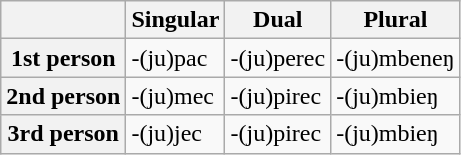<table class="wikitable">
<tr>
<th></th>
<th>Singular</th>
<th>Dual</th>
<th>Plural</th>
</tr>
<tr>
<th>1st person</th>
<td>-(ju)pac</td>
<td>-(ju)perec</td>
<td>-(ju)mbeneŋ</td>
</tr>
<tr>
<th>2nd person</th>
<td>-(ju)mec</td>
<td>-(ju)pirec</td>
<td>-(ju)mbieŋ</td>
</tr>
<tr>
<th>3rd person</th>
<td>-(ju)jec</td>
<td>-(ju)pirec</td>
<td>-(ju)mbieŋ</td>
</tr>
</table>
